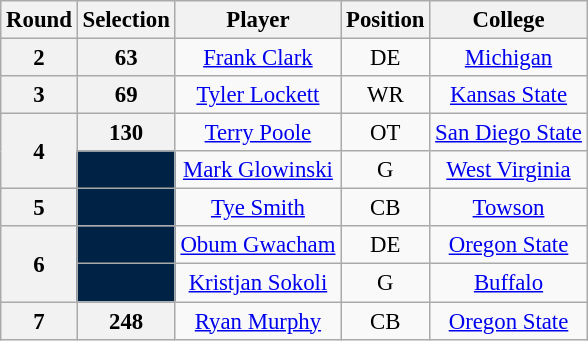<table class="wikitable" style="font-size: 95%; text-align: center;">
<tr>
<th>Round</th>
<th>Selection</th>
<th>Player</th>
<th>Position</th>
<th>College</th>
</tr>
<tr>
<th>2</th>
<th>63</th>
<td><a href='#'>Frank Clark</a></td>
<td>DE</td>
<td><a href='#'>Michigan</a></td>
</tr>
<tr>
<th>3</th>
<th>69</th>
<td><a href='#'>Tyler Lockett</a></td>
<td>WR</td>
<td><a href='#'>Kansas State</a></td>
</tr>
<tr>
<th rowspan=2>4</th>
<th>130</th>
<td><a href='#'>Terry Poole</a></td>
<td>OT</td>
<td><a href='#'>San Diego State</a></td>
</tr>
<tr>
<th style="background:#024;"></th>
<td><a href='#'>Mark Glowinski</a></td>
<td>G</td>
<td><a href='#'>West Virginia</a></td>
</tr>
<tr>
<th>5</th>
<th style="background:#024;"></th>
<td><a href='#'>Tye Smith</a></td>
<td>CB</td>
<td><a href='#'>Towson</a></td>
</tr>
<tr>
<th rowspan=2>6</th>
<th style="background:#024;"></th>
<td><a href='#'>Obum Gwacham</a></td>
<td>DE</td>
<td><a href='#'>Oregon State</a></td>
</tr>
<tr>
<th style="background:#024;"></th>
<td><a href='#'>Kristjan Sokoli</a></td>
<td>G</td>
<td><a href='#'>Buffalo</a></td>
</tr>
<tr>
<th>7</th>
<th>248</th>
<td><a href='#'>Ryan Murphy</a></td>
<td>CB</td>
<td><a href='#'>Oregon State</a></td>
</tr>
</table>
